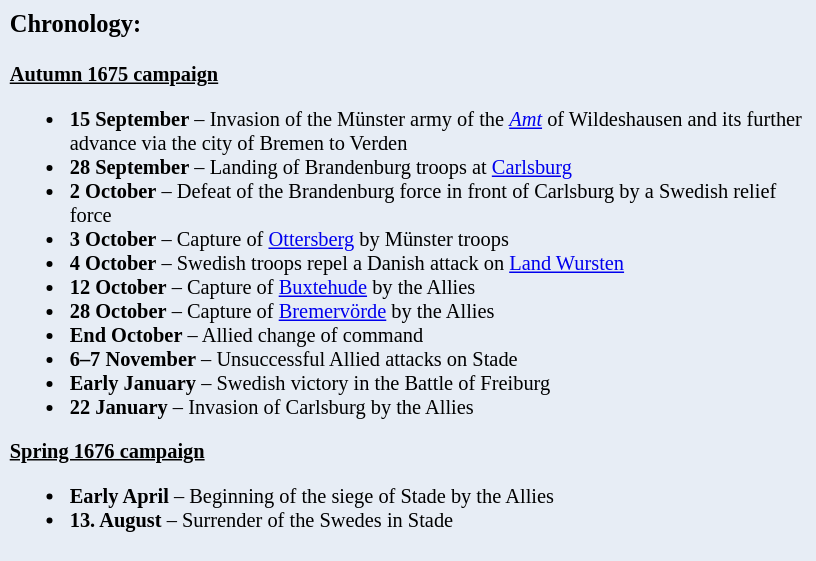<table class="toccolours" style="float: right; margin-left: 1em; margin-right: 0em; font-size: 85%; background:#E7EDF5; width:40em; max-width: 43%;" cellspacing="5">
<tr>
<td style="text-align: left;"><big><strong>Chronology:</strong></big><br><br><u><strong>Autumn 1675 campaign</strong></u><ul><li><strong>15 September</strong> – Invasion of the Münster army of the <em><a href='#'>Amt</a></em> of Wildeshausen and its further advance via the city of Bremen to Verden</li><li><strong>28 September</strong> – Landing of Brandenburg troops at <a href='#'>Carlsburg</a></li><li><strong>2 October</strong> – Defeat of the Brandenburg force in front of Carlsburg by a Swedish relief force</li><li><strong>3 October</strong> – Capture of <a href='#'>Ottersberg</a> by Münster troops</li><li><strong>4 October</strong> – Swedish troops repel a Danish attack on <a href='#'>Land Wursten</a></li><li><strong>12 October</strong> – Capture of <a href='#'>Buxtehude</a> by the Allies</li><li><strong>28 October</strong> – Capture of <a href='#'>Bremervörde</a> by the Allies</li><li><strong>End October</strong> – Allied change of command</li><li><strong>6–7 November</strong> – Unsuccessful Allied attacks on Stade</li><li><strong>Early January</strong> – Swedish victory in the Battle of Freiburg</li><li><strong>22 January</strong> – Invasion of Carlsburg by the Allies</li></ul><u><strong>Spring 1676 campaign</strong></u><ul><li><strong>Early April</strong> – Beginning of the siege of Stade by the Allies</li><li><strong>13. August</strong> – Surrender of the Swedes in Stade</li></ul></td>
</tr>
</table>
